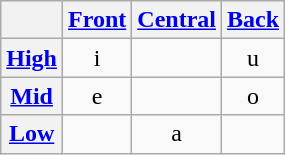<table class="wikitable" style="text-align:center">
<tr>
<th></th>
<th><a href='#'>Front</a></th>
<th><a href='#'>Central</a></th>
<th><a href='#'>Back</a></th>
</tr>
<tr>
<th><a href='#'>High</a></th>
<td>i</td>
<td></td>
<td>u</td>
</tr>
<tr>
<th><a href='#'>Mid</a></th>
<td>e</td>
<td></td>
<td>o</td>
</tr>
<tr>
<th><a href='#'>Low</a></th>
<td></td>
<td>a</td>
<td></td>
</tr>
</table>
